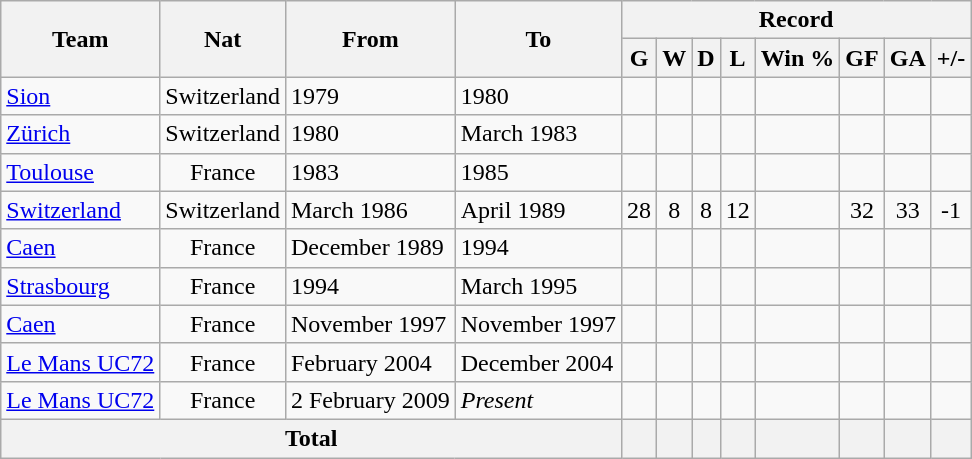<table class="wikitable" style="text-align: center">
<tr>
<th rowspan="2">Team</th>
<th rowspan="2">Nat</th>
<th rowspan="2">From</th>
<th rowspan="2">To</th>
<th colspan="8">Record</th>
</tr>
<tr>
<th>G</th>
<th>W</th>
<th>D</th>
<th>L</th>
<th>Win %</th>
<th>GF</th>
<th>GA</th>
<th>+/-</th>
</tr>
<tr>
<td align=left><a href='#'>Sion</a></td>
<td>Switzerland</td>
<td align=left>1979</td>
<td align=left>1980</td>
<td></td>
<td></td>
<td></td>
<td></td>
<td></td>
<td></td>
<td></td>
<td></td>
</tr>
<tr>
<td align=left><a href='#'>Zürich</a></td>
<td>Switzerland</td>
<td align=left>1980</td>
<td align=left>March 1983</td>
<td></td>
<td></td>
<td></td>
<td></td>
<td></td>
<td></td>
<td></td>
<td></td>
</tr>
<tr>
<td align=left><a href='#'>Toulouse</a></td>
<td>France</td>
<td align=left>1983</td>
<td align=left>1985</td>
<td></td>
<td></td>
<td></td>
<td></td>
<td></td>
<td></td>
<td></td>
<td></td>
</tr>
<tr>
<td align=left><a href='#'>Switzerland</a></td>
<td>Switzerland</td>
<td align=left>March 1986</td>
<td align=left>April 1989</td>
<td>28</td>
<td>8</td>
<td>8</td>
<td>12</td>
<td></td>
<td>32</td>
<td>33</td>
<td>-1</td>
</tr>
<tr>
<td align=left><a href='#'>Caen</a></td>
<td>France</td>
<td align=left>December 1989</td>
<td align=left>1994</td>
<td></td>
<td></td>
<td></td>
<td></td>
<td></td>
<td></td>
<td></td>
<td></td>
</tr>
<tr>
<td align=left><a href='#'>Strasbourg</a></td>
<td>France</td>
<td align=left>1994</td>
<td align=left>March 1995</td>
<td></td>
<td></td>
<td></td>
<td></td>
<td></td>
<td></td>
<td></td>
<td></td>
</tr>
<tr>
<td align=left><a href='#'>Caen</a></td>
<td>France</td>
<td align=left>November 1997</td>
<td align=left>November 1997</td>
<td></td>
<td></td>
<td></td>
<td></td>
<td></td>
<td></td>
<td></td>
<td></td>
</tr>
<tr>
<td align=left><a href='#'>Le Mans UC72</a></td>
<td>France</td>
<td align=left>February  2004</td>
<td align=left>December 2004</td>
<td></td>
<td></td>
<td></td>
<td></td>
<td></td>
<td></td>
<td></td>
<td></td>
</tr>
<tr>
<td align=left><a href='#'>Le Mans UC72</a></td>
<td>France</td>
<td align=left>2 February  2009</td>
<td align=left><em>Present</em></td>
<td></td>
<td></td>
<td></td>
<td></td>
<td></td>
<td></td>
<td></td>
<td></td>
</tr>
<tr>
<th colspan="4">Total</th>
<th></th>
<th></th>
<th></th>
<th></th>
<th></th>
<th></th>
<th></th>
<th></th>
</tr>
</table>
